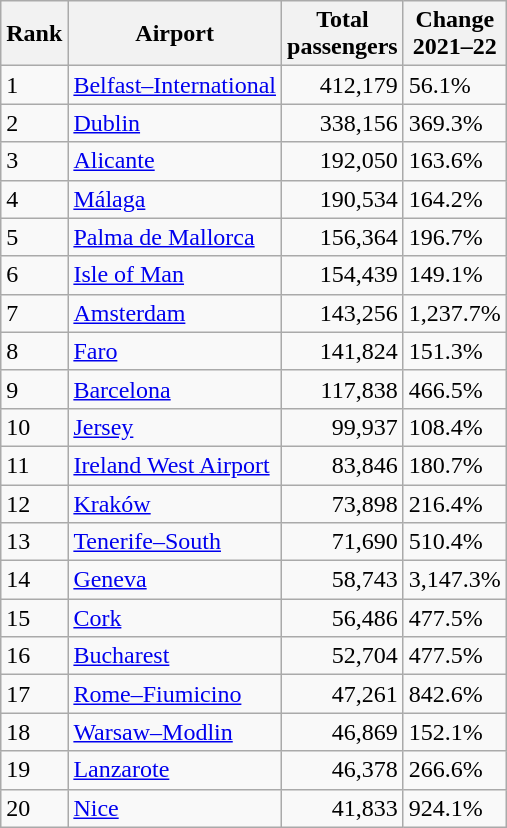<table class="wikitable sortable">
<tr>
<th>Rank</th>
<th>Airport</th>
<th>Total <br>passengers</th>
<th>Change<br>2021–22</th>
</tr>
<tr>
<td>1</td>
<td><a href='#'>Belfast–International</a></td>
<td align='right'>412,179</td>
<td> 56.1%</td>
</tr>
<tr>
<td>2</td>
<td><a href='#'>Dublin</a></td>
<td align='right'>338,156</td>
<td> 369.3%</td>
</tr>
<tr>
<td>3</td>
<td><a href='#'>Alicante</a></td>
<td align='right'>192,050</td>
<td> 163.6%</td>
</tr>
<tr>
<td>4</td>
<td><a href='#'>Málaga</a></td>
<td align='right'>190,534</td>
<td> 164.2%</td>
</tr>
<tr>
<td>5</td>
<td><a href='#'>Palma de Mallorca</a></td>
<td align='right'>156,364</td>
<td> 196.7%</td>
</tr>
<tr>
<td>6</td>
<td><a href='#'>Isle of Man</a></td>
<td align='right'>154,439</td>
<td> 149.1%</td>
</tr>
<tr>
<td>7</td>
<td><a href='#'>Amsterdam</a></td>
<td align='right'>143,256</td>
<td> 1,237.7%</td>
</tr>
<tr>
<td>8</td>
<td><a href='#'>Faro</a></td>
<td align='right'>141,824</td>
<td> 151.3%</td>
</tr>
<tr>
<td>9</td>
<td><a href='#'>Barcelona</a></td>
<td align='right'>117,838</td>
<td> 466.5%</td>
</tr>
<tr>
<td>10</td>
<td><a href='#'>Jersey</a></td>
<td align='right'>99,937</td>
<td> 108.4%</td>
</tr>
<tr>
<td>11</td>
<td><a href='#'>Ireland West Airport</a></td>
<td align='right'>83,846</td>
<td> 180.7%</td>
</tr>
<tr>
<td>12</td>
<td><a href='#'>Kraków</a></td>
<td align='right'>73,898</td>
<td> 216.4%</td>
</tr>
<tr>
<td>13</td>
<td><a href='#'>Tenerife–South</a></td>
<td align='right'>71,690</td>
<td> 510.4%</td>
</tr>
<tr>
<td>14</td>
<td><a href='#'>Geneva</a></td>
<td align='right'>58,743</td>
<td> 3,147.3%</td>
</tr>
<tr>
<td>15</td>
<td><a href='#'>Cork</a></td>
<td align='right'>56,486</td>
<td> 477.5%</td>
</tr>
<tr>
<td>16</td>
<td><a href='#'>Bucharest</a></td>
<td align='right'>52,704</td>
<td> 477.5%</td>
</tr>
<tr>
<td>17</td>
<td><a href='#'>Rome–Fiumicino</a></td>
<td align='right'>47,261</td>
<td> 842.6%</td>
</tr>
<tr>
<td>18</td>
<td><a href='#'>Warsaw–Modlin</a></td>
<td align='right'>46,869</td>
<td> 152.1%</td>
</tr>
<tr>
<td>19</td>
<td><a href='#'>Lanzarote</a></td>
<td align='right'>46,378</td>
<td> 266.6%</td>
</tr>
<tr>
<td>20</td>
<td><a href='#'>Nice</a></td>
<td align='right'>41,833</td>
<td> 924.1%</td>
</tr>
</table>
